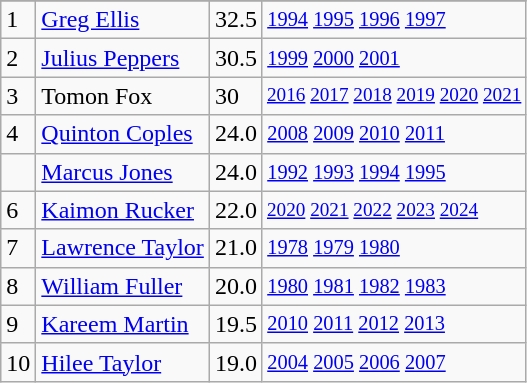<table class="wikitable">
<tr>
</tr>
<tr>
<td>1</td>
<td><a href='#'>Greg Ellis</a></td>
<td>32.5</td>
<td style="font-size:85%;"><a href='#'>1994</a> <a href='#'>1995</a> <a href='#'>1996</a> <a href='#'>1997</a></td>
</tr>
<tr>
<td>2</td>
<td><a href='#'>Julius Peppers</a></td>
<td>30.5</td>
<td style="font-size:85%;"><a href='#'>1999</a> <a href='#'>2000</a> <a href='#'>2001</a></td>
</tr>
<tr>
<td>3</td>
<td>Tomon Fox</td>
<td>30</td>
<td style="font-size:80%;"><a href='#'>2016</a> <a href='#'>2017</a> <a href='#'>2018</a> <a href='#'>2019</a> <a href='#'>2020</a> <a href='#'>2021</a></td>
</tr>
<tr>
<td>4</td>
<td><a href='#'>Quinton Coples</a></td>
<td>24.0</td>
<td style="font-size:85%;"><a href='#'>2008</a> <a href='#'>2009</a> <a href='#'>2010</a> <a href='#'>2011</a></td>
</tr>
<tr>
<td></td>
<td><a href='#'>Marcus Jones</a></td>
<td>24.0</td>
<td style="font-size:85%;"><a href='#'>1992</a> <a href='#'>1993</a> <a href='#'>1994</a> <a href='#'>1995</a></td>
</tr>
<tr>
<td>6</td>
<td><a href='#'>Kaimon Rucker</a></td>
<td>22.0</td>
<td style="font-size:80%;"><a href='#'>2020</a> <a href='#'>2021</a> <a href='#'>2022</a> <a href='#'>2023</a> <a href='#'>2024</a></td>
</tr>
<tr>
<td>7</td>
<td><a href='#'>Lawrence Taylor</a></td>
<td>21.0</td>
<td style="font-size:85%;"><a href='#'>1978</a> <a href='#'>1979</a> <a href='#'>1980</a></td>
</tr>
<tr>
<td>8</td>
<td><a href='#'>William Fuller</a></td>
<td>20.0</td>
<td style="font-size:85%;"><a href='#'>1980</a> <a href='#'>1981</a> <a href='#'>1982</a> <a href='#'>1983</a></td>
</tr>
<tr>
<td>9</td>
<td><a href='#'>Kareem Martin</a></td>
<td>19.5</td>
<td style="font-size:85%;"><a href='#'>2010</a> <a href='#'>2011</a> <a href='#'>2012</a> <a href='#'>2013</a></td>
</tr>
<tr>
<td>10</td>
<td><a href='#'>Hilee Taylor</a></td>
<td>19.0</td>
<td style="font-size:85%;"><a href='#'>2004</a> <a href='#'>2005</a> <a href='#'>2006</a> <a href='#'>2007</a></td>
</tr>
</table>
